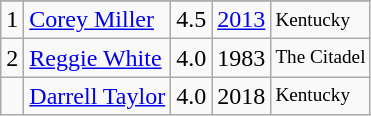<table class="wikitable">
<tr>
</tr>
<tr>
<td>1</td>
<td><a href='#'>Corey Miller</a></td>
<td>4.5</td>
<td><a href='#'>2013</a></td>
<td style="font-size:80%;">Kentucky</td>
</tr>
<tr>
<td>2</td>
<td><a href='#'>Reggie White</a></td>
<td>4.0</td>
<td>1983</td>
<td style="font-size:80%;">The Citadel</td>
</tr>
<tr>
<td></td>
<td><a href='#'>Darrell Taylor</a></td>
<td>4.0</td>
<td>2018</td>
<td style="font-size:80%;">Kentucky</td>
</tr>
</table>
